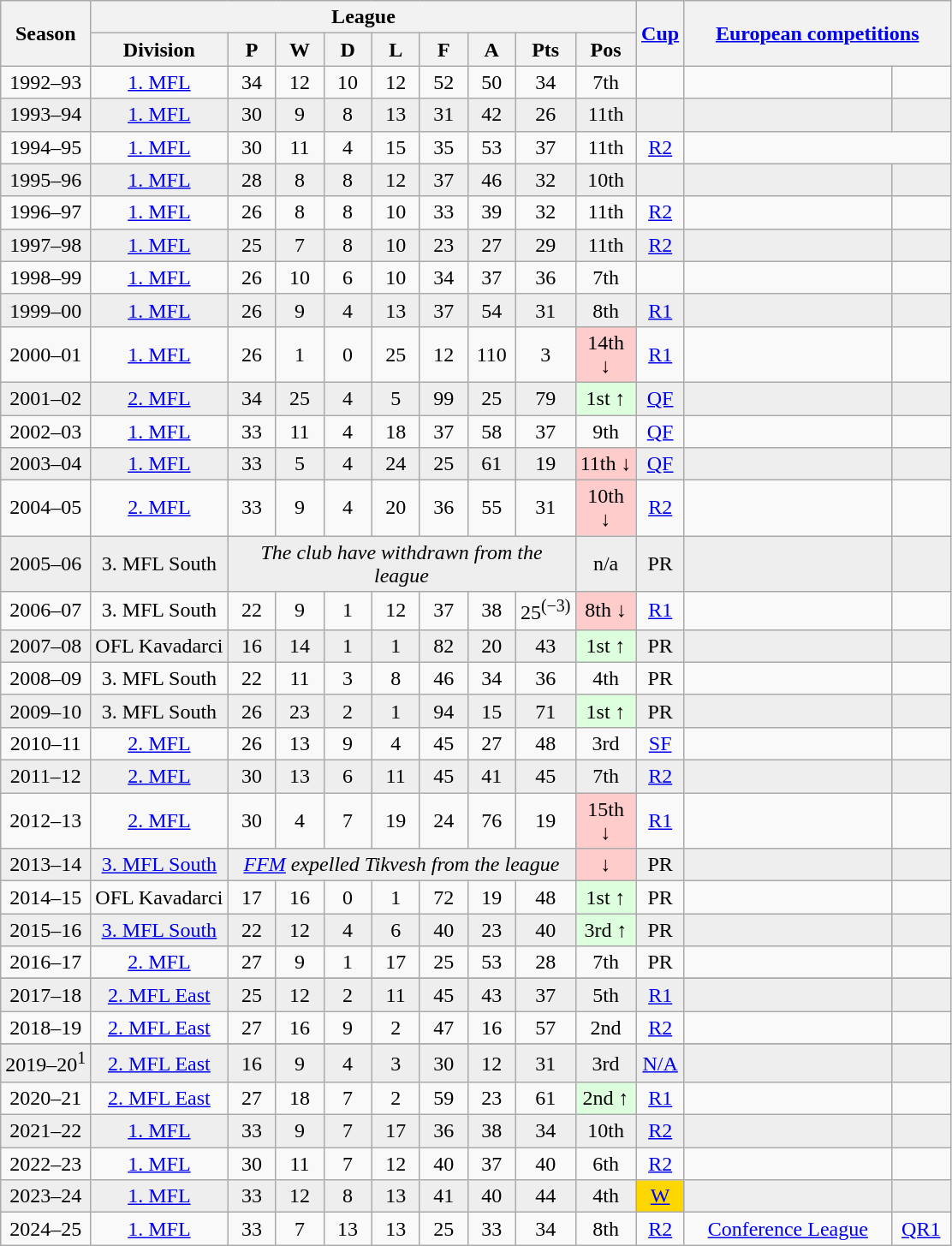<table class="wikitable" style="text-align:center; font-size:100%">
<tr>
<th rowspan=2>Season</th>
<th colspan=9>League</th>
<th rowspan=2 width="30"><a href='#'>Cup</a></th>
<th rowspan=2 colspan=2 width="200"><a href='#'>European competitions</a></th>
</tr>
<tr>
<th>Division</th>
<th width="30">P</th>
<th width="30">W</th>
<th width="30">D</th>
<th width="30">L</th>
<th width="30">F</th>
<th width="30">A</th>
<th width="30">Pts</th>
<th width="40">Pos</th>
</tr>
<tr>
<td>1992–93</td>
<td><a href='#'>1. MFL</a></td>
<td>34</td>
<td>12</td>
<td>10</td>
<td>12</td>
<td>52</td>
<td>50</td>
<td>34</td>
<td>7th</td>
<td></td>
<td></td>
<td></td>
</tr>
<tr bgcolor=#EEEEEE>
<td>1993–94</td>
<td><a href='#'>1. MFL</a></td>
<td>30</td>
<td>9</td>
<td>8</td>
<td>13</td>
<td>31</td>
<td>42</td>
<td>26</td>
<td>11th</td>
<td></td>
<td></td>
<td></td>
</tr>
<tr>
<td>1994–95</td>
<td><a href='#'>1. MFL</a></td>
<td>30</td>
<td>11</td>
<td>4</td>
<td>15</td>
<td>35</td>
<td>53</td>
<td>37</td>
<td>11th</td>
<td><a href='#'>R2</a></td>
</tr>
<tr bgcolor=#EEEEEE>
<td>1995–96</td>
<td><a href='#'>1. MFL</a></td>
<td>28</td>
<td>8</td>
<td>8</td>
<td>12</td>
<td>37</td>
<td>46</td>
<td>32</td>
<td>10th</td>
<td></td>
<td></td>
<td></td>
</tr>
<tr>
<td>1996–97</td>
<td><a href='#'>1. MFL</a></td>
<td>26</td>
<td>8</td>
<td>8</td>
<td>10</td>
<td>33</td>
<td>39</td>
<td>32</td>
<td>11th</td>
<td><a href='#'>R2</a></td>
<td></td>
<td></td>
</tr>
<tr bgcolor=#EEEEEE>
<td>1997–98</td>
<td><a href='#'>1. MFL</a></td>
<td>25</td>
<td>7</td>
<td>8</td>
<td>10</td>
<td>23</td>
<td>27</td>
<td>29</td>
<td>11th</td>
<td><a href='#'>R2</a></td>
<td></td>
<td></td>
</tr>
<tr>
<td>1998–99</td>
<td><a href='#'>1. MFL</a></td>
<td>26</td>
<td>10</td>
<td>6</td>
<td>10</td>
<td>34</td>
<td>37</td>
<td>36</td>
<td>7th</td>
<td></td>
<td></td>
<td></td>
</tr>
<tr bgcolor=#EEEEEE>
<td>1999–00</td>
<td><a href='#'>1. MFL</a></td>
<td>26</td>
<td>9</td>
<td>4</td>
<td>13</td>
<td>37</td>
<td>54</td>
<td>31</td>
<td>8th</td>
<td><a href='#'>R1</a></td>
<td></td>
<td></td>
</tr>
<tr>
<td>2000–01</td>
<td><a href='#'>1. MFL</a></td>
<td>26</td>
<td>1</td>
<td>0</td>
<td>25</td>
<td>12</td>
<td>110</td>
<td>3</td>
<td bgcolor="#FFCCCC">14th ↓</td>
<td><a href='#'>R1</a></td>
<td></td>
<td></td>
</tr>
<tr bgcolor=#EEEEEE>
<td>2001–02</td>
<td><a href='#'>2. MFL</a></td>
<td>34</td>
<td>25</td>
<td>4</td>
<td>5</td>
<td>99</td>
<td>25</td>
<td>79</td>
<td bgcolor="#DDFFDD">1st ↑</td>
<td><a href='#'>QF</a></td>
<td></td>
<td></td>
</tr>
<tr>
<td>2002–03</td>
<td><a href='#'>1. MFL</a></td>
<td>33</td>
<td>11</td>
<td>4</td>
<td>18</td>
<td>37</td>
<td>58</td>
<td>37</td>
<td>9th</td>
<td><a href='#'>QF</a></td>
<td></td>
<td></td>
</tr>
<tr bgcolor=#EEEEEE>
<td>2003–04</td>
<td><a href='#'>1. MFL</a></td>
<td>33</td>
<td>5</td>
<td>4</td>
<td>24</td>
<td>25</td>
<td>61</td>
<td>19</td>
<td bgcolor="#FFCCCC">11th ↓</td>
<td><a href='#'>QF</a></td>
<td></td>
<td></td>
</tr>
<tr>
<td>2004–05</td>
<td><a href='#'>2. MFL</a></td>
<td>33</td>
<td>9</td>
<td>4</td>
<td>20</td>
<td>36</td>
<td>55</td>
<td>31</td>
<td bgcolor="#FFCCCC">10th ↓</td>
<td><a href='#'>R2</a></td>
<td></td>
<td></td>
</tr>
<tr bgcolor=#EEEEEE>
<td>2005–06</td>
<td>3. MFL South</td>
<td colspan=7><em>The club have withdrawn from the league</em></td>
<td bgcolor=#EEEEEE>n/a</td>
<td>PR</td>
<td></td>
<td></td>
</tr>
<tr>
<td>2006–07</td>
<td>3. MFL South</td>
<td>22</td>
<td>9</td>
<td>1</td>
<td>12</td>
<td>37</td>
<td>38</td>
<td>25<sup>(−3)</sup></td>
<td bgcolor="#FFCCCC">8th ↓</td>
<td><a href='#'>R1</a></td>
<td></td>
<td></td>
</tr>
<tr bgcolor=#EEEEEE>
<td>2007–08</td>
<td>OFL Kavadarci</td>
<td>16</td>
<td>14</td>
<td>1</td>
<td>1</td>
<td>82</td>
<td>20</td>
<td>43</td>
<td bgcolor="#DDFFDD">1st ↑</td>
<td>PR</td>
<td></td>
<td></td>
</tr>
<tr>
<td>2008–09</td>
<td>3. MFL South</td>
<td>22</td>
<td>11</td>
<td>3</td>
<td>8</td>
<td>46</td>
<td>34</td>
<td>36</td>
<td>4th</td>
<td>PR</td>
<td></td>
<td></td>
</tr>
<tr bgcolor=#EEEEEE>
<td>2009–10</td>
<td>3. MFL South</td>
<td>26</td>
<td>23</td>
<td>2</td>
<td>1</td>
<td>94</td>
<td>15</td>
<td>71</td>
<td bgcolor="#DDFFDD">1st ↑</td>
<td>PR</td>
<td></td>
<td></td>
</tr>
<tr>
<td>2010–11</td>
<td><a href='#'>2. MFL</a></td>
<td>26</td>
<td>13</td>
<td>9</td>
<td>4</td>
<td>45</td>
<td>27</td>
<td>48</td>
<td>3rd</td>
<td><a href='#'>SF</a></td>
<td></td>
<td></td>
</tr>
<tr bgcolor=#EEEEEE>
<td>2011–12</td>
<td><a href='#'>2. MFL</a></td>
<td>30</td>
<td>13</td>
<td>6</td>
<td>11</td>
<td>45</td>
<td>41</td>
<td>45</td>
<td>7th</td>
<td><a href='#'>R2</a></td>
<td></td>
<td></td>
</tr>
<tr>
<td>2012–13</td>
<td><a href='#'>2. MFL</a></td>
<td>30</td>
<td>4</td>
<td>7</td>
<td>19</td>
<td>24</td>
<td>76</td>
<td>19</td>
<td bgcolor="#FFCCCC">15th ↓</td>
<td><a href='#'>R1</a></td>
<td></td>
<td></td>
</tr>
<tr bgcolor=#EEEEEE>
<td>2013–14</td>
<td><a href='#'>3. MFL South</a></td>
<td colspan=7><em><a href='#'>FFM</a> expelled Tikvesh from the league</em></td>
<td bgcolor="#FFCCCC">↓</td>
<td>PR</td>
<td></td>
<td></td>
</tr>
<tr>
<td>2014–15</td>
<td>OFL Kavadarci</td>
<td>17</td>
<td>16</td>
<td>0</td>
<td>1</td>
<td>72</td>
<td>19</td>
<td>48</td>
<td bgcolor="#DDFFDD">1st ↑</td>
<td>PR</td>
<td></td>
<td></td>
</tr>
<tr bgcolor=#EEEEEE>
<td>2015–16</td>
<td><a href='#'>3. MFL South</a></td>
<td>22</td>
<td>12</td>
<td>4</td>
<td>6</td>
<td>40</td>
<td>23</td>
<td>40</td>
<td bgcolor="#DDFFDD">3rd ↑</td>
<td>PR</td>
<td></td>
<td></td>
</tr>
<tr>
<td>2016–17</td>
<td><a href='#'>2. MFL</a></td>
<td>27</td>
<td>9</td>
<td>1</td>
<td>17</td>
<td>25</td>
<td>53</td>
<td>28</td>
<td>7th</td>
<td>PR</td>
<td></td>
<td></td>
</tr>
<tr>
</tr>
<tr bgcolor=#EEEEEE>
<td>2017–18</td>
<td><a href='#'>2. MFL East</a></td>
<td>25</td>
<td>12</td>
<td>2</td>
<td>11</td>
<td>45</td>
<td>43</td>
<td>37</td>
<td>5th</td>
<td><a href='#'>R1</a></td>
<td></td>
<td></td>
</tr>
<tr>
<td>2018–19</td>
<td><a href='#'>2. MFL East</a></td>
<td>27</td>
<td>16</td>
<td>9</td>
<td>2</td>
<td>47</td>
<td>16</td>
<td>57</td>
<td>2nd</td>
<td><a href='#'>R2</a></td>
<td></td>
<td></td>
</tr>
<tr>
</tr>
<tr bgcolor=#EEEEEE>
<td>2019–20<sup>1</sup></td>
<td><a href='#'>2. MFL East</a></td>
<td>16</td>
<td>9</td>
<td>4</td>
<td>3</td>
<td>30</td>
<td>12</td>
<td>31</td>
<td>3rd</td>
<td><a href='#'>N/A</a></td>
<td></td>
<td></td>
</tr>
<tr>
<td>2020–21</td>
<td><a href='#'>2. MFL East</a></td>
<td>27</td>
<td>18</td>
<td>7</td>
<td>2</td>
<td>59</td>
<td>23</td>
<td>61</td>
<td bgcolor="#DDFFDD">2nd ↑</td>
<td><a href='#'>R1</a></td>
<td></td>
<td></td>
</tr>
<tr bgcolor=#EEEEEE>
<td>2021–22</td>
<td><a href='#'>1. MFL</a></td>
<td>33</td>
<td>9</td>
<td>7</td>
<td>17</td>
<td>36</td>
<td>38</td>
<td>34</td>
<td>10th</td>
<td><a href='#'>R2</a></td>
<td></td>
<td></td>
</tr>
<tr>
<td>2022–23</td>
<td><a href='#'>1. MFL</a></td>
<td>30</td>
<td>11</td>
<td>7</td>
<td>12</td>
<td>40</td>
<td>37</td>
<td>40</td>
<td>6th</td>
<td><a href='#'>R2</a></td>
<td></td>
<td></td>
</tr>
<tr bgcolor=#EEEEEE>
<td>2023–24</td>
<td><a href='#'>1. MFL</a></td>
<td>33</td>
<td>12</td>
<td>8</td>
<td>13</td>
<td>41</td>
<td>40</td>
<td>44</td>
<td>4th</td>
<td bgcolor="gold"><a href='#'>W</a></td>
<td></td>
<td></td>
</tr>
<tr>
<td>2024–25</td>
<td><a href='#'>1. MFL</a></td>
<td>33</td>
<td>7</td>
<td>13</td>
<td>13</td>
<td>25</td>
<td>33</td>
<td>34</td>
<td>8th</td>
<td><a href='#'>R2</a></td>
<td><a href='#'>Conference League</a></td>
<td><a href='#'>QR1</a></td>
</tr>
</table>
